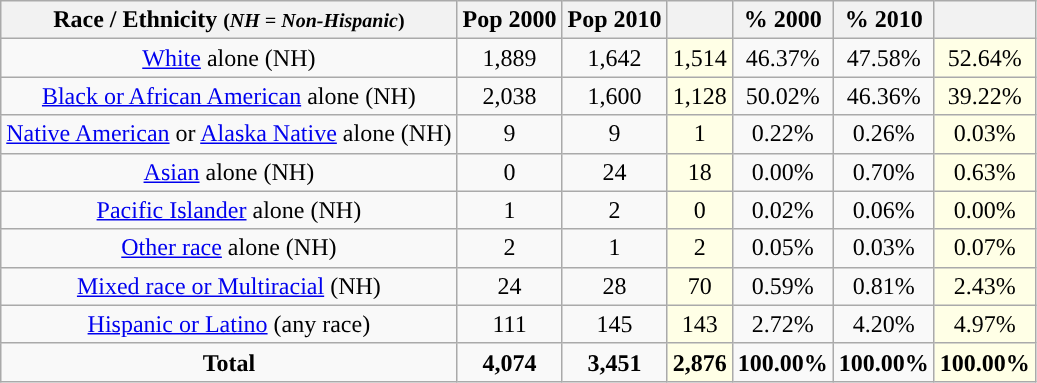<table class="wikitable" style="text-align:center;">
<tr>
<th>Race / Ethnicity <small>(<em>NH = Non-Hispanic</em>)</small></th>
<th>Pop 2000</th>
<th>Pop 2010</th>
<th></th>
<th>% 2000</th>
<th>% 2010</th>
<th></th>
</tr>
<tr>
<td><a href='#'>White</a> alone (NH)</td>
<td>1,889</td>
<td>1,642</td>
<td style='background: #ffffe6;'>1,514</td>
<td>46.37%</td>
<td>47.58%</td>
<td style='background: #ffffe6;'>52.64%</td>
</tr>
<tr>
<td><a href='#'>Black or African American</a> alone (NH)</td>
<td>2,038</td>
<td>1,600</td>
<td style='background: #ffffe6;'>1,128</td>
<td>50.02%</td>
<td>46.36%</td>
<td style='background: #ffffe6;'>39.22%</td>
</tr>
<tr>
<td><a href='#'>Native American</a> or <a href='#'>Alaska Native</a> alone (NH)</td>
<td>9</td>
<td>9</td>
<td style='background: #ffffe6;'>1</td>
<td>0.22%</td>
<td>0.26%</td>
<td style='background: #ffffe6;'>0.03%</td>
</tr>
<tr>
<td><a href='#'>Asian</a> alone (NH)</td>
<td>0</td>
<td>24</td>
<td style='background: #ffffe6;'>18</td>
<td>0.00%</td>
<td>0.70%</td>
<td style='background: #ffffe6;'>0.63%</td>
</tr>
<tr>
<td><a href='#'>Pacific Islander</a> alone (NH)</td>
<td>1</td>
<td>2</td>
<td style='background: #ffffe6;'>0</td>
<td>0.02%</td>
<td>0.06%</td>
<td style='background: #ffffe6;'>0.00%</td>
</tr>
<tr>
<td><a href='#'>Other race</a> alone (NH)</td>
<td>2</td>
<td>1</td>
<td style='background: #ffffe6;'>2</td>
<td>0.05%</td>
<td>0.03%</td>
<td style='background: #ffffe6;'>0.07%</td>
</tr>
<tr>
<td><a href='#'>Mixed race or Multiracial</a> (NH)</td>
<td>24</td>
<td>28</td>
<td style='background: #ffffe6;'>70</td>
<td>0.59%</td>
<td>0.81%</td>
<td style='background: #ffffe6;'>2.43%</td>
</tr>
<tr>
<td><a href='#'>Hispanic or Latino</a> (any race)</td>
<td>111</td>
<td>145</td>
<td style='background: #ffffe6;'>143</td>
<td>2.72%</td>
<td>4.20%</td>
<td style='background: #ffffe6;'>4.97%</td>
</tr>
<tr>
<td><strong>Total</strong></td>
<td><strong>4,074</strong></td>
<td><strong>3,451</strong></td>
<td style='background: #ffffe6;'><strong>2,876</strong></td>
<td><strong>100.00%</strong></td>
<td><strong>100.00%</strong></td>
<td style='background: #ffffe6;'><strong>100.00%</strong></td>
</tr>
</table>
